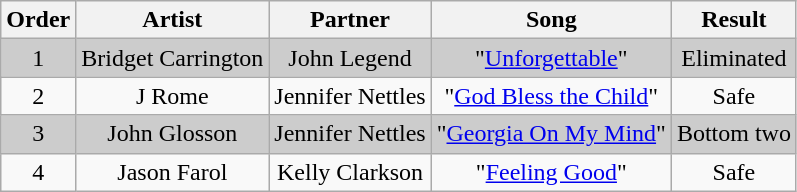<table class="wikitable sortable" style="text-align:center">
<tr>
<th>Order</th>
<th>Artist</th>
<th>Partner</th>
<th>Song</th>
<th>Result</th>
</tr>
<tr style="background:#ccc;">
<td>1</td>
<td>Bridget Carrington</td>
<td>John Legend</td>
<td>"<a href='#'>Unforgettable</a>"</td>
<td>Eliminated</td>
</tr>
<tr>
<td>2</td>
<td>J Rome</td>
<td>Jennifer Nettles</td>
<td>"<a href='#'>God Bless the Child</a>"</td>
<td>Safe</td>
</tr>
<tr style="background:#ccc;">
<td>3</td>
<td>John Glosson</td>
<td>Jennifer Nettles</td>
<td>"<a href='#'>Georgia On My Mind</a>"</td>
<td>Bottom two</td>
</tr>
<tr>
<td>4</td>
<td>Jason Farol</td>
<td>Kelly Clarkson</td>
<td>"<a href='#'>Feeling Good</a>"</td>
<td>Safe</td>
</tr>
</table>
